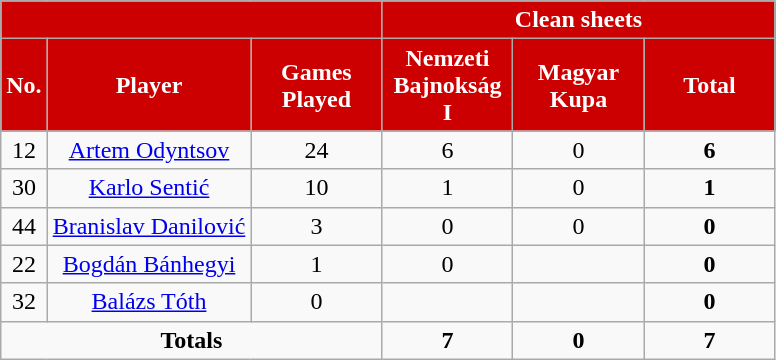<table class="wikitable sortable alternance" style="text-align:center">
<tr>
<th colspan="3" style="background:#CD0001"></th>
<th colspan="4" style="background:#CD0001;color:white">Clean sheets</th>
</tr>
<tr>
<th style="background-color:#CD0001;color:white">No.</th>
<th style="background-color:#CD0001;color:white">Player</th>
<th width=80 style="background-color:#CD0001;color:white">Games Played</th>
<th width=80 style="background-color:#CD0001;color:white">Nemzeti Bajnokság I</th>
<th width=80 style="background-color:#CD0001;color:white">Magyar Kupa</th>
<th width=80 style="background-color:#CD0001;color:white">Total</th>
</tr>
<tr>
<td>12</td>
<td> <a href='#'>Artem Odyntsov</a></td>
<td>24</td>
<td>6</td>
<td>0</td>
<td><strong>6</strong></td>
</tr>
<tr>
<td>30</td>
<td> <a href='#'>Karlo Sentić</a></td>
<td>10</td>
<td>1</td>
<td>0</td>
<td><strong>1</strong></td>
</tr>
<tr>
<td>44</td>
<td> <a href='#'>Branislav Danilović</a></td>
<td>3</td>
<td>0</td>
<td>0</td>
<td><strong>0</strong></td>
</tr>
<tr>
<td>22</td>
<td> <a href='#'>Bogdán Bánhegyi</a></td>
<td>1</td>
<td>0</td>
<td></td>
<td><strong>0</strong></td>
</tr>
<tr>
<td>32</td>
<td> <a href='#'>Balázs Tóth</a></td>
<td>0</td>
<td></td>
<td></td>
<td><strong>0</strong></td>
</tr>
<tr class="sortbottom">
<td colspan="3"><strong>Totals</strong></td>
<td><strong>7</strong></td>
<td><strong>0</strong></td>
<td><strong>7</strong></td>
</tr>
</table>
